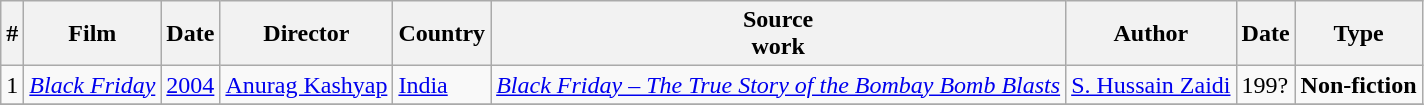<table class="wikitable">
<tr>
<th>#</th>
<th>Film</th>
<th>Date</th>
<th>Director</th>
<th>Country</th>
<th>Source<br>work</th>
<th>Author</th>
<th>Date</th>
<th>Type</th>
</tr>
<tr>
<td>1</td>
<td><em><a href='#'>Black Friday</a></em></td>
<td><a href='#'>2004</a></td>
<td><a href='#'>Anurag Kashyap</a></td>
<td><a href='#'>India</a></td>
<td><em><a href='#'>Black Friday – The True Story of the Bombay Bomb Blasts</a></em></td>
<td><a href='#'>S. Hussain Zaidi</a></td>
<td>199?</td>
<td><strong>Non-fiction</strong></td>
</tr>
<tr>
</tr>
</table>
